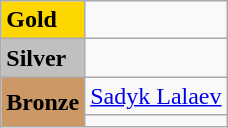<table class="wikitable">
<tr>
<td bgcolor="gold"><strong>Gold</strong></td>
<td></td>
</tr>
<tr>
<td bgcolor="silver"><strong>Silver</strong></td>
<td></td>
</tr>
<tr>
<td rowspan="2" bgcolor="#cc9966"><strong>Bronze</strong></td>
<td> <a href='#'>Sadyk Lalaev</a> </td>
</tr>
<tr>
<td></td>
</tr>
</table>
